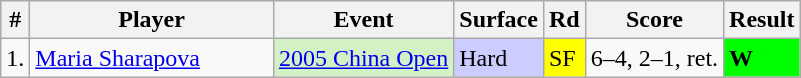<table class="wikitable sortable">
<tr>
<th>#</th>
<th width=155>Player</th>
<th>Event</th>
<th>Surface</th>
<th>Rd</th>
<th>Score</th>
<th>Result</th>
</tr>
<tr>
<td>1.</td>
<td> <a href='#'>Maria Sharapova</a></td>
<td bgcolor=d4f1c5><a href='#'>2005 China Open</a></td>
<td style=background:#ccf;>Hard</td>
<td bgcolor=yellow>SF</td>
<td>6–4, 2–1, ret.</td>
<td bgcolor=lime><strong>W</strong></td>
</tr>
</table>
